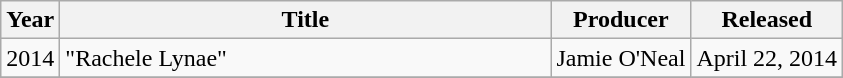<table class="wikitable plainrowheaders">
<tr>
<th>Year</th>
<th style="width:20em;">Title</th>
<th>Producer</th>
<th>Released</th>
</tr>
<tr>
<td>2014</td>
<td>"Rachele Lynae"</td>
<td>Jamie O'Neal</td>
<td>April 22, 2014</td>
</tr>
<tr>
</tr>
</table>
